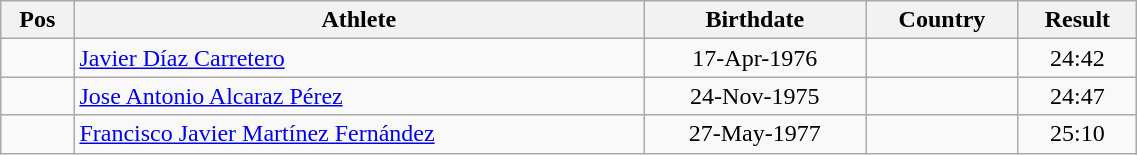<table class="wikitable"  style="text-align:center; width:60%;">
<tr>
<th>Pos</th>
<th>Athlete</th>
<th>Birthdate</th>
<th>Country</th>
<th>Result</th>
</tr>
<tr>
<td align=center></td>
<td align=left><a href='#'>Javier Díaz Carretero</a></td>
<td>17-Apr-1976</td>
<td align=left></td>
<td>24:42</td>
</tr>
<tr>
<td align=center></td>
<td align=left><a href='#'>Jose Antonio Alcaraz Pérez</a></td>
<td>24-Nov-1975</td>
<td align=left></td>
<td>24:47</td>
</tr>
<tr>
<td align=center></td>
<td align=left><a href='#'>Francisco Javier Martínez Fernández</a></td>
<td>27-May-1977</td>
<td align=left></td>
<td>25:10</td>
</tr>
</table>
